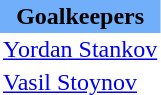<table class="toccolours" border="0" cellpadding="2" cellspacing="0" align="left" style="margin:0.5em;">
<tr>
<th colspan="4" align="center" bgcolor="#71AFFA"><span>Goalkeepers</span></th>
</tr>
<tr>
<td> <a href='#'>Yordan Stankov</a></td>
</tr>
<tr>
<td> <a href='#'>Vasil Stoynov</a></td>
</tr>
<tr>
</tr>
</table>
